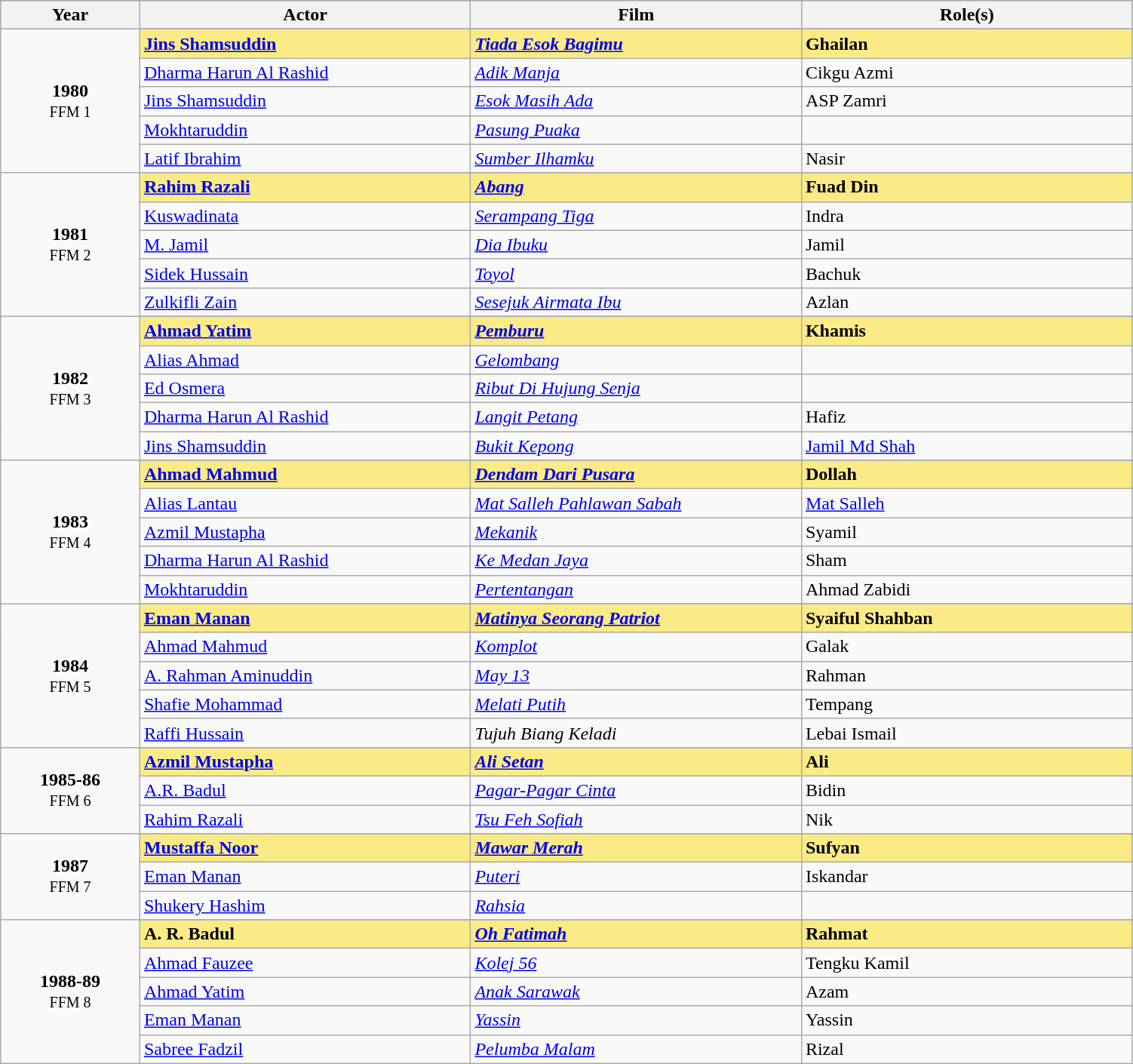<table class="wikitable">
<tr style="background:#bebebe;">
<th style="width:8%;">Year</th>
<th style="width:19%;">Actor</th>
<th style="width:19%;">Film</th>
<th style="width:19%;">Role(s)</th>
</tr>
<tr>
<td rowspan=6 style="text-align:center"><strong>1980</strong><br><small>FFM 1</small></td>
</tr>
<tr style="background:#FAEB86">
<td><strong><a href='#'>Jins Shamsuddin</a></strong></td>
<td><strong><em><a href='#'>Tiada Esok Bagimu</a></em></strong></td>
<td><strong>Ghailan</strong></td>
</tr>
<tr>
<td><a href='#'>Dharma Harun Al Rashid</a></td>
<td><em><a href='#'>Adik Manja</a></em></td>
<td>Cikgu Azmi</td>
</tr>
<tr>
<td><a href='#'>Jins Shamsuddin</a></td>
<td><em><a href='#'>Esok Masih Ada</a></em></td>
<td>ASP Zamri</td>
</tr>
<tr>
<td><a href='#'>Mokhtaruddin</a></td>
<td><em><a href='#'>Pasung Puaka</a></em></td>
<td></td>
</tr>
<tr>
<td><a href='#'>Latif Ibrahim</a></td>
<td><em><a href='#'>Sumber Ilhamku</a></em></td>
<td>Nasir</td>
</tr>
<tr>
<td rowspan=6 style="text-align:center"><strong>1981</strong><br><small>FFM 2</small></td>
</tr>
<tr style="background:#FAEB86">
<td><strong><a href='#'>Rahim Razali</a></strong></td>
<td><strong><em><a href='#'>Abang</a></em></strong></td>
<td><strong>Fuad Din </strong></td>
</tr>
<tr>
<td><a href='#'>Kuswadinata</a></td>
<td><em><a href='#'>Serampang Tiga</a></em></td>
<td>Indra</td>
</tr>
<tr>
<td><a href='#'>M. Jamil</a></td>
<td><em><a href='#'>Dia Ibuku</a></em></td>
<td>Jamil</td>
</tr>
<tr>
<td><a href='#'>Sidek Hussain</a></td>
<td><em><a href='#'>Toyol</a></em></td>
<td>Bachuk</td>
</tr>
<tr>
<td><a href='#'>Zulkifli Zain</a></td>
<td><em><a href='#'>Sesejuk Airmata Ibu</a></em></td>
<td>Azlan</td>
</tr>
<tr>
<td rowspan=6 style="text-align:center"><strong>1982</strong><br><small>FFM 3</small></td>
</tr>
<tr style="background:#FAEB86">
<td><strong> <a href='#'>Ahmad Yatim</a></strong></td>
<td><strong><em><a href='#'>Pemburu</a></em></strong></td>
<td><strong>Khamis</strong></td>
</tr>
<tr>
<td><a href='#'>Alias Ahmad</a></td>
<td><em><a href='#'>Gelombang</a></em></td>
<td></td>
</tr>
<tr>
<td><a href='#'>Ed Osmera</a></td>
<td><em><a href='#'>Ribut Di Hujung Senja</a></em></td>
<td></td>
</tr>
<tr>
<td><a href='#'>Dharma Harun Al Rashid</a></td>
<td><em><a href='#'>Langit Petang</a></em></td>
<td>Hafiz</td>
</tr>
<tr>
<td><a href='#'>Jins Shamsuddin</a></td>
<td><em><a href='#'>Bukit Kepong</a></em></td>
<td><a href='#'>Jamil Md Shah</a></td>
</tr>
<tr>
<td rowspan=6 style="text-align:center"><strong>1983</strong><br><small>FFM 4</small></td>
</tr>
<tr style="background:#FAEB86">
<td><strong><a href='#'>Ahmad Mahmud</a></strong></td>
<td><strong><em><a href='#'>Dendam Dari Pusara</a></em></strong></td>
<td><strong>Dollah </strong></td>
</tr>
<tr>
<td><a href='#'>Alias Lantau</a></td>
<td><em><a href='#'>Mat Salleh Pahlawan Sabah</a></em></td>
<td><a href='#'>Mat Salleh</a></td>
</tr>
<tr>
<td><a href='#'>Azmil Mustapha</a></td>
<td><em><a href='#'>Mekanik</a></em></td>
<td>Syamil</td>
</tr>
<tr>
<td><a href='#'>Dharma Harun Al Rashid</a></td>
<td><em><a href='#'>Ke Medan Jaya</a></em></td>
<td>Sham</td>
</tr>
<tr>
<td><a href='#'>Mokhtaruddin</a></td>
<td><em><a href='#'>Pertentangan</a></em></td>
<td>Ahmad Zabidi</td>
</tr>
<tr>
<td rowspan=6 style="text-align:center"><strong>1984</strong><br><small>FFM 5</small></td>
</tr>
<tr style="background:#FAEB86">
<td><strong><a href='#'>Eman Manan</a></strong></td>
<td><strong><em><a href='#'>Matinya Seorang Patriot</a></em></strong></td>
<td><strong>Syaiful Shahban</strong></td>
</tr>
<tr>
<td><a href='#'>Ahmad Mahmud</a></td>
<td><em><a href='#'>Komplot</a></em></td>
<td>Galak</td>
</tr>
<tr>
<td><a href='#'>A. Rahman Aminuddin</a></td>
<td><em><a href='#'>May 13</a></em></td>
<td>Rahman</td>
</tr>
<tr>
<td><a href='#'>Shafie Mohammad</a></td>
<td><em><a href='#'>Melati Putih</a></em></td>
<td>Tempang</td>
</tr>
<tr>
<td><a href='#'>Raffi Hussain</a></td>
<td><em>Tujuh Biang Keladi</em></td>
<td>Lebai Ismail</td>
</tr>
<tr>
<td rowspan=4 style="text-align:center"><strong>1985-86</strong><br><small>FFM 6</small></td>
</tr>
<tr style="background:#FAEB86">
<td><strong><a href='#'>Azmil Mustapha</a></strong></td>
<td><strong><em><a href='#'>Ali Setan</a></em></strong></td>
<td><strong>Ali </strong></td>
</tr>
<tr>
<td><a href='#'>A.R. Badul</a></td>
<td><em><a href='#'>Pagar-Pagar Cinta</a></em></td>
<td>Bidin</td>
</tr>
<tr>
<td><a href='#'>Rahim Razali</a></td>
<td><em><a href='#'>Tsu Feh Sofiah</a></em></td>
<td>Nik</td>
</tr>
<tr>
<td rowspan=4 style="text-align:center"><strong>1987</strong><br><small>FFM 7</small></td>
</tr>
<tr style="background:#FAEB86">
<td><strong><a href='#'>Mustaffa Noor</a></strong></td>
<td><strong><em><a href='#'>Mawar Merah</a></em></strong></td>
<td><strong>Sufyan </strong></td>
</tr>
<tr>
<td><a href='#'>Eman Manan</a></td>
<td><em><a href='#'>Puteri</a></em></td>
<td>Iskandar</td>
</tr>
<tr>
<td><a href='#'>Shukery Hashim</a></td>
<td><em><a href='#'>Rahsia</a></em></td>
<td></td>
</tr>
<tr>
<td rowspan=6 style="text-align:center"><strong>1988-89</strong><br><small>FFM 8</small></td>
</tr>
<tr style="background:#FAEB86">
<td><strong>A. R. Badul</strong></td>
<td><strong><em><a href='#'>Oh Fatimah</a></em></strong></td>
<td><strong>Rahmat </strong></td>
</tr>
<tr>
<td><a href='#'>Ahmad Fauzee</a></td>
<td><em><a href='#'>Kolej 56</a></em></td>
<td>Tengku Kamil</td>
</tr>
<tr>
<td><a href='#'>Ahmad Yatim</a></td>
<td><em><a href='#'>Anak Sarawak</a></em></td>
<td>Azam</td>
</tr>
<tr>
<td><a href='#'>Eman Manan</a></td>
<td><em><a href='#'>Yassin</a></em></td>
<td>Yassin</td>
</tr>
<tr>
<td><a href='#'>Sabree Fadzil</a></td>
<td><em><a href='#'>Pelumba Malam</a></em></td>
<td>Rizal</td>
</tr>
</table>
